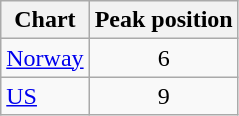<table class="wikitable">
<tr>
<th align="center">Chart</th>
<th align="center">Peak position</th>
</tr>
<tr>
<td align="left"><a href='#'>Norway</a></td>
<td align="center">6</td>
</tr>
<tr>
<td align="left"><a href='#'>US</a></td>
<td align="center">9</td>
</tr>
</table>
